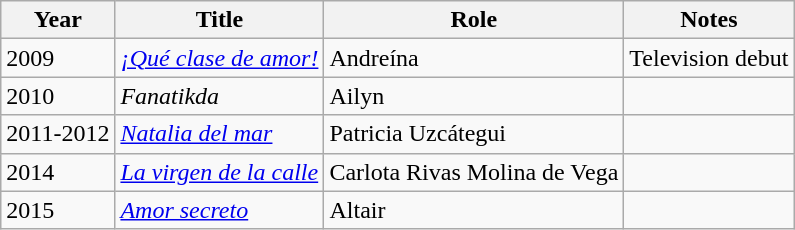<table class="wikitable sortable">
<tr>
<th>Year</th>
<th>Title</th>
<th>Role</th>
<th>Notes</th>
</tr>
<tr>
<td>2009</td>
<td><em><a href='#'>¡Qué clase de amor!</a></em></td>
<td>Andreína</td>
<td>Television debut</td>
</tr>
<tr>
<td>2010</td>
<td><em>Fanatikda</em></td>
<td>Ailyn</td>
<td></td>
</tr>
<tr>
<td>2011-2012</td>
<td><em><a href='#'>Natalia del mar</a></em></td>
<td>Patricia Uzcátegui</td>
<td></td>
</tr>
<tr>
<td>2014</td>
<td><em><a href='#'>La virgen de la calle</a></em></td>
<td>Carlota Rivas Molina de Vega</td>
<td></td>
</tr>
<tr>
<td>2015</td>
<td><em><a href='#'>Amor secreto</a></em></td>
<td>Altair</td>
<td></td>
</tr>
</table>
